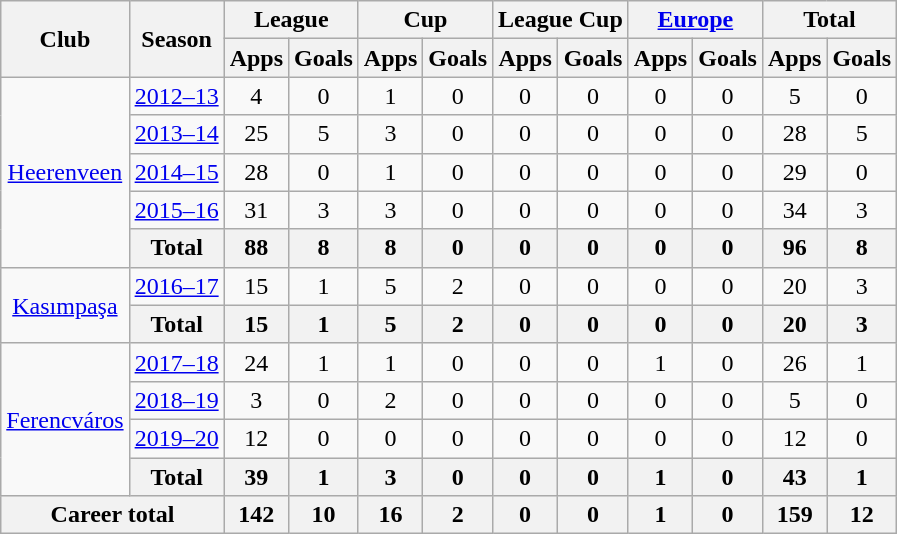<table class="wikitable" style="text-align: center;">
<tr>
<th rowspan="2">Club</th>
<th rowspan="2">Season</th>
<th colspan="2">League</th>
<th colspan="2">Cup</th>
<th colspan="2">League Cup</th>
<th colspan="2"><a href='#'>Europe</a></th>
<th colspan="2">Total</th>
</tr>
<tr>
<th>Apps</th>
<th>Goals</th>
<th>Apps</th>
<th>Goals</th>
<th>Apps</th>
<th>Goals</th>
<th>Apps</th>
<th>Goals</th>
<th>Apps</th>
<th>Goals</th>
</tr>
<tr>
<td rowspan="5"><a href='#'>Heerenveen</a></td>
<td><a href='#'>2012–13</a></td>
<td>4</td>
<td>0</td>
<td>1</td>
<td>0</td>
<td>0</td>
<td>0</td>
<td>0</td>
<td>0</td>
<td>5</td>
<td>0</td>
</tr>
<tr>
<td><a href='#'>2013–14</a></td>
<td>25</td>
<td>5</td>
<td>3</td>
<td>0</td>
<td>0</td>
<td>0</td>
<td>0</td>
<td>0</td>
<td>28</td>
<td>5</td>
</tr>
<tr>
<td><a href='#'>2014–15</a></td>
<td>28</td>
<td>0</td>
<td>1</td>
<td>0</td>
<td>0</td>
<td>0</td>
<td>0</td>
<td>0</td>
<td>29</td>
<td>0</td>
</tr>
<tr>
<td><a href='#'>2015–16</a></td>
<td>31</td>
<td>3</td>
<td>3</td>
<td>0</td>
<td>0</td>
<td>0</td>
<td>0</td>
<td>0</td>
<td>34</td>
<td>3</td>
</tr>
<tr>
<th>Total</th>
<th>88</th>
<th>8</th>
<th>8</th>
<th>0</th>
<th>0</th>
<th>0</th>
<th>0</th>
<th>0</th>
<th>96</th>
<th>8</th>
</tr>
<tr>
<td rowspan="2"><a href='#'>Kasımpaşa</a></td>
<td><a href='#'>2016–17</a></td>
<td>15</td>
<td>1</td>
<td>5</td>
<td>2</td>
<td>0</td>
<td>0</td>
<td>0</td>
<td>0</td>
<td>20</td>
<td>3</td>
</tr>
<tr>
<th>Total</th>
<th>15</th>
<th>1</th>
<th>5</th>
<th>2</th>
<th>0</th>
<th>0</th>
<th>0</th>
<th>0</th>
<th>20</th>
<th>3</th>
</tr>
<tr>
<td rowspan="4"><a href='#'>Ferencváros</a></td>
<td><a href='#'>2017–18</a></td>
<td>24</td>
<td>1</td>
<td>1</td>
<td>0</td>
<td>0</td>
<td>0</td>
<td>1</td>
<td>0</td>
<td>26</td>
<td>1</td>
</tr>
<tr>
<td><a href='#'>2018–19</a></td>
<td>3</td>
<td>0</td>
<td>2</td>
<td>0</td>
<td>0</td>
<td>0</td>
<td>0</td>
<td>0</td>
<td>5</td>
<td>0</td>
</tr>
<tr>
<td><a href='#'>2019–20</a></td>
<td>12</td>
<td>0</td>
<td>0</td>
<td>0</td>
<td>0</td>
<td>0</td>
<td>0</td>
<td>0</td>
<td>12</td>
<td>0</td>
</tr>
<tr>
<th>Total</th>
<th>39</th>
<th>1</th>
<th>3</th>
<th>0</th>
<th>0</th>
<th>0</th>
<th>1</th>
<th>0</th>
<th>43</th>
<th>1</th>
</tr>
<tr>
<th colspan="2">Career total</th>
<th>142</th>
<th>10</th>
<th>16</th>
<th>2</th>
<th>0</th>
<th>0</th>
<th>1</th>
<th>0</th>
<th>159</th>
<th>12</th>
</tr>
</table>
